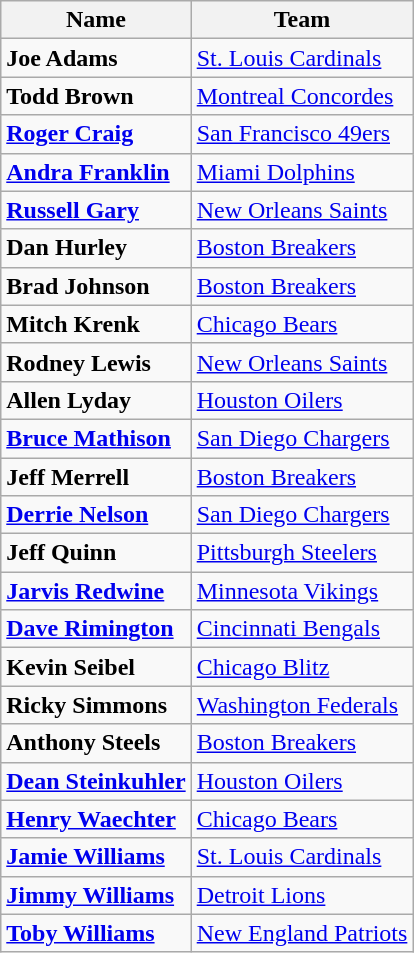<table class="wikitable">
<tr>
<th>Name</th>
<th>Team</th>
</tr>
<tr>
<td><strong>Joe Adams</strong></td>
<td><a href='#'>St. Louis Cardinals</a></td>
</tr>
<tr>
<td><strong>Todd Brown</strong></td>
<td><a href='#'>Montreal Concordes</a></td>
</tr>
<tr>
<td><strong><a href='#'>Roger Craig</a></strong></td>
<td><a href='#'>San Francisco 49ers</a></td>
</tr>
<tr>
<td><strong><a href='#'>Andra Franklin</a></strong></td>
<td><a href='#'>Miami Dolphins</a></td>
</tr>
<tr>
<td><strong><a href='#'>Russell Gary</a></strong></td>
<td><a href='#'>New Orleans Saints</a></td>
</tr>
<tr>
<td><strong>Dan Hurley</strong></td>
<td><a href='#'>Boston Breakers</a></td>
</tr>
<tr>
<td><strong>Brad Johnson</strong></td>
<td><a href='#'>Boston Breakers</a></td>
</tr>
<tr>
<td><strong>Mitch Krenk</strong></td>
<td><a href='#'>Chicago Bears</a></td>
</tr>
<tr>
<td><strong>Rodney Lewis</strong></td>
<td><a href='#'>New Orleans Saints</a></td>
</tr>
<tr>
<td><strong>Allen Lyday</strong></td>
<td><a href='#'>Houston Oilers</a></td>
</tr>
<tr>
<td><strong><a href='#'>Bruce Mathison</a></strong></td>
<td><a href='#'>San Diego Chargers</a></td>
</tr>
<tr>
<td><strong>Jeff Merrell</strong></td>
<td><a href='#'>Boston Breakers</a></td>
</tr>
<tr>
<td><strong><a href='#'>Derrie Nelson</a></strong></td>
<td><a href='#'>San Diego Chargers</a></td>
</tr>
<tr>
<td><strong>Jeff Quinn</strong></td>
<td><a href='#'>Pittsburgh Steelers</a></td>
</tr>
<tr>
<td><strong><a href='#'>Jarvis Redwine</a></strong></td>
<td><a href='#'>Minnesota Vikings</a></td>
</tr>
<tr>
<td><strong><a href='#'>Dave Rimington</a></strong></td>
<td><a href='#'>Cincinnati Bengals</a></td>
</tr>
<tr>
<td><strong>Kevin Seibel</strong></td>
<td><a href='#'>Chicago Blitz</a></td>
</tr>
<tr>
<td><strong>Ricky Simmons</strong></td>
<td><a href='#'>Washington Federals</a></td>
</tr>
<tr>
<td><strong>Anthony Steels</strong></td>
<td><a href='#'>Boston Breakers</a></td>
</tr>
<tr>
<td><strong><a href='#'>Dean Steinkuhler</a></strong></td>
<td><a href='#'>Houston Oilers</a></td>
</tr>
<tr>
<td><strong><a href='#'>Henry Waechter</a></strong></td>
<td><a href='#'>Chicago Bears</a></td>
</tr>
<tr>
<td><strong><a href='#'>Jamie Williams</a></strong></td>
<td><a href='#'>St. Louis Cardinals</a></td>
</tr>
<tr>
<td><strong><a href='#'>Jimmy Williams</a></strong></td>
<td><a href='#'>Detroit Lions</a></td>
</tr>
<tr>
<td><strong><a href='#'>Toby Williams</a></strong></td>
<td><a href='#'>New England Patriots</a></td>
</tr>
</table>
